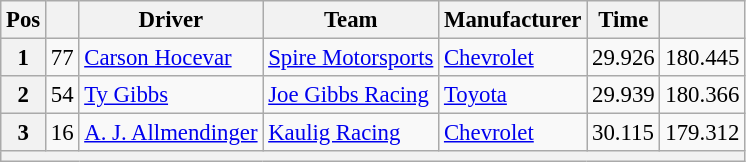<table class="wikitable" style="font-size:95%">
<tr>
<th>Pos</th>
<th></th>
<th>Driver</th>
<th>Team</th>
<th>Manufacturer</th>
<th>Time</th>
<th></th>
</tr>
<tr>
<th>1</th>
<td>77</td>
<td><a href='#'>Carson Hocevar</a></td>
<td><a href='#'>Spire Motorsports</a></td>
<td><a href='#'>Chevrolet</a></td>
<td>29.926</td>
<td>180.445</td>
</tr>
<tr>
<th>2</th>
<td>54</td>
<td><a href='#'>Ty Gibbs</a></td>
<td><a href='#'>Joe Gibbs Racing</a></td>
<td><a href='#'>Toyota</a></td>
<td>29.939</td>
<td>180.366</td>
</tr>
<tr>
<th>3</th>
<td>16</td>
<td><a href='#'>A. J. Allmendinger</a></td>
<td><a href='#'>Kaulig Racing</a></td>
<td><a href='#'>Chevrolet</a></td>
<td>30.115</td>
<td>179.312</td>
</tr>
<tr>
<th colspan="7"></th>
</tr>
</table>
